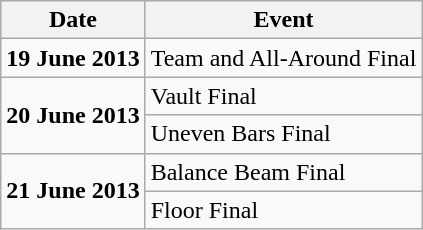<table class="wikitable">
<tr>
<th>Date</th>
<th>Event</th>
</tr>
<tr>
<td><strong>19 June 2013</strong></td>
<td>Team and All-Around Final</td>
</tr>
<tr>
<td rowspan=2><strong>20 June 2013</strong></td>
<td>Vault Final</td>
</tr>
<tr>
<td>Uneven Bars Final</td>
</tr>
<tr>
<td rowspan=2><strong>21 June 2013</strong></td>
<td>Balance Beam Final</td>
</tr>
<tr>
<td>Floor Final</td>
</tr>
</table>
